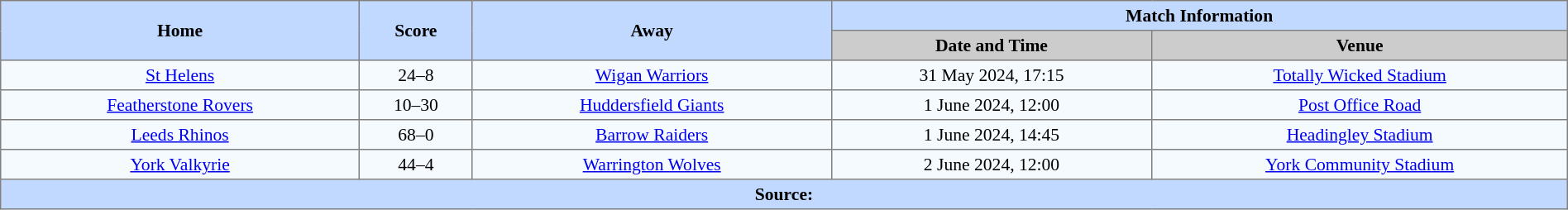<table border=1 style="border-collapse:collapse; font-size:90%; text-align:center;" cellpadding=3 cellspacing=0 width=100%>
<tr bgcolor=#C1D8FF>
<th scope="col" rowspan=2 width=19%>Home</th>
<th scope="col" rowspan=2 width=6%>Score</th>
<th scope="col" rowspan=2 width=19%>Away</th>
<th colspan=6>Match Information</th>
</tr>
<tr bgcolor=#CCCCCC>
<th scope="col" width=17%>Date and Time</th>
<th scope="col" width=22%>Venue</th>
</tr>
<tr bgcolor=#F5FAFF>
<td> <a href='#'>St Helens</a></td>
<td>24–8</td>
<td> <a href='#'>Wigan Warriors</a></td>
<td>31 May 2024, 17:15</td>
<td><a href='#'>Totally Wicked Stadium</a></td>
</tr>
<tr bgcolor=#F5FAFF>
<td> <a href='#'>Featherstone Rovers</a></td>
<td>10–30</td>
<td> <a href='#'>Huddersfield Giants</a></td>
<td>1 June 2024, 12:00</td>
<td><a href='#'>Post Office Road</a></td>
</tr>
<tr bgcolor=#F5FAFF>
<td> <a href='#'>Leeds Rhinos</a></td>
<td>68–0</td>
<td> <a href='#'>Barrow Raiders</a></td>
<td>1 June 2024, 14:45</td>
<td><a href='#'>Headingley Stadium</a></td>
</tr>
<tr bgcolor=#F5FAFF>
<td> <a href='#'>York Valkyrie</a></td>
<td>44–4</td>
<td> <a href='#'>Warrington Wolves</a></td>
<td>2 June 2024, 12:00</td>
<td><a href='#'>York Community Stadium</a></td>
</tr>
<tr style="background:#c1d8ff;">
<th colspan=7>Source:</th>
</tr>
</table>
